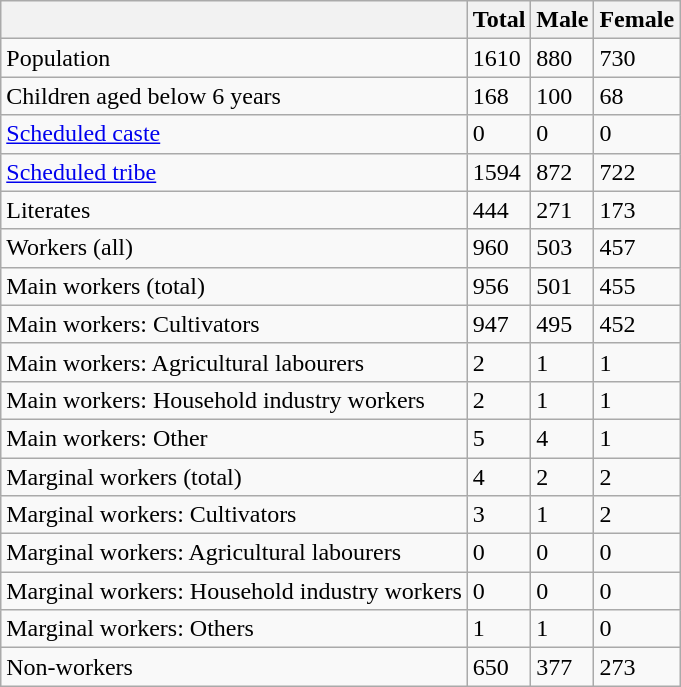<table class="wikitable sortable">
<tr>
<th></th>
<th>Total</th>
<th>Male</th>
<th>Female</th>
</tr>
<tr>
<td>Population</td>
<td>1610</td>
<td>880</td>
<td>730</td>
</tr>
<tr>
<td>Children aged below 6 years</td>
<td>168</td>
<td>100</td>
<td>68</td>
</tr>
<tr>
<td><a href='#'>Scheduled caste</a></td>
<td>0</td>
<td>0</td>
<td>0</td>
</tr>
<tr>
<td><a href='#'>Scheduled tribe</a></td>
<td>1594</td>
<td>872</td>
<td>722</td>
</tr>
<tr>
<td>Literates</td>
<td>444</td>
<td>271</td>
<td>173</td>
</tr>
<tr>
<td>Workers (all)</td>
<td>960</td>
<td>503</td>
<td>457</td>
</tr>
<tr>
<td>Main workers (total)</td>
<td>956</td>
<td>501</td>
<td>455</td>
</tr>
<tr>
<td>Main workers: Cultivators</td>
<td>947</td>
<td>495</td>
<td>452</td>
</tr>
<tr>
<td>Main workers: Agricultural labourers</td>
<td>2</td>
<td>1</td>
<td>1</td>
</tr>
<tr>
<td>Main workers: Household industry workers</td>
<td>2</td>
<td>1</td>
<td>1</td>
</tr>
<tr>
<td>Main workers: Other</td>
<td>5</td>
<td>4</td>
<td>1</td>
</tr>
<tr>
<td>Marginal workers (total)</td>
<td>4</td>
<td>2</td>
<td>2</td>
</tr>
<tr>
<td>Marginal workers: Cultivators</td>
<td>3</td>
<td>1</td>
<td>2</td>
</tr>
<tr>
<td>Marginal workers: Agricultural labourers</td>
<td>0</td>
<td>0</td>
<td>0</td>
</tr>
<tr>
<td>Marginal workers: Household industry workers</td>
<td>0</td>
<td>0</td>
<td>0</td>
</tr>
<tr>
<td>Marginal workers: Others</td>
<td>1</td>
<td>1</td>
<td>0</td>
</tr>
<tr>
<td>Non-workers</td>
<td>650</td>
<td>377</td>
<td>273</td>
</tr>
</table>
